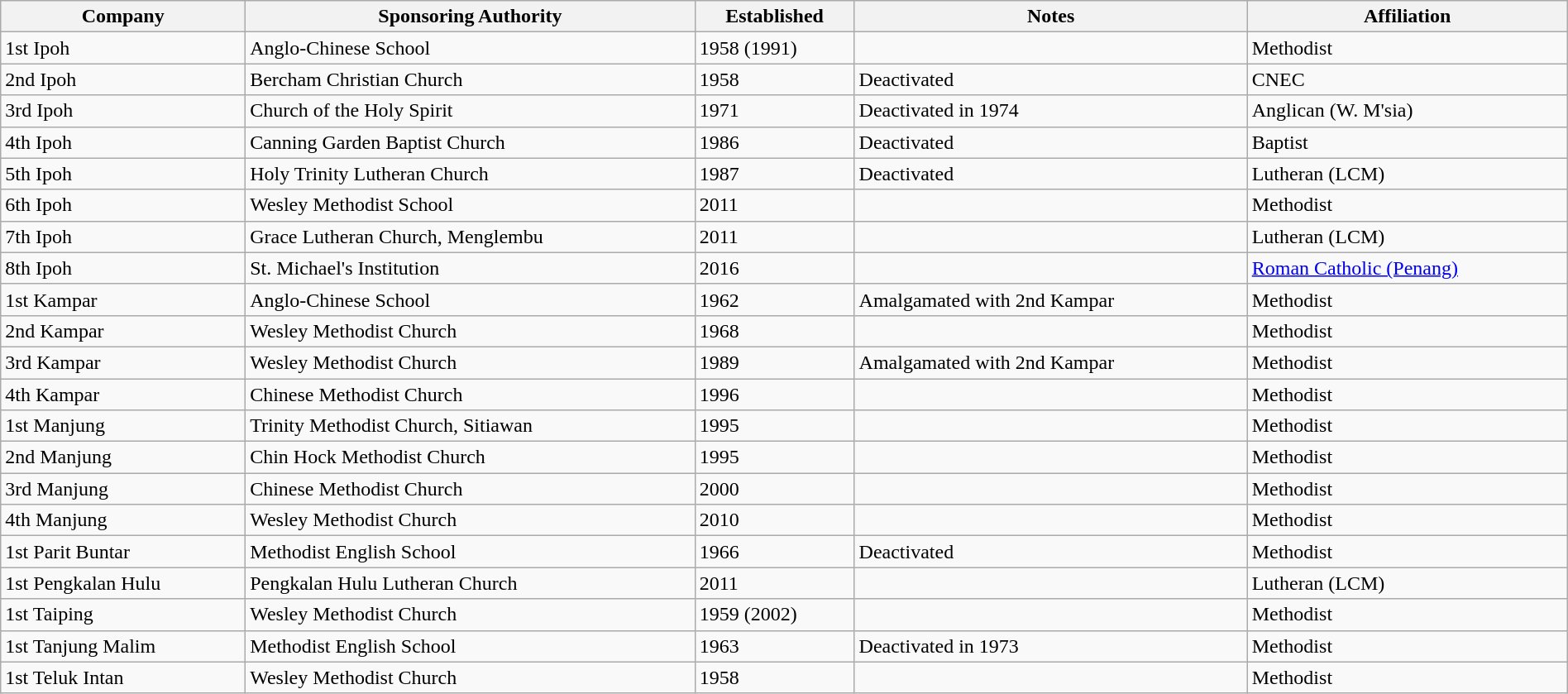<table class="wikitable sortable mw-collapsible mw-collapsed" width="100%">
<tr>
<th>Company</th>
<th>Sponsoring Authority</th>
<th>Established</th>
<th>Notes</th>
<th>Affiliation</th>
</tr>
<tr>
<td style="width="20%">1st Ipoh</td>
<td style="width="30%">Anglo-Chinese School</td>
<td style="width="10%">1958 (1991)</td>
<td style="width="20%"></td>
<td style="width="20%">Methodist</td>
</tr>
<tr>
<td>2nd Ipoh</td>
<td>Bercham Christian Church</td>
<td>1958</td>
<td>Deactivated</td>
<td>CNEC</td>
</tr>
<tr>
<td>3rd Ipoh</td>
<td>Church of the Holy Spirit</td>
<td>1971</td>
<td>Deactivated in 1974</td>
<td>Anglican (W. M'sia)</td>
</tr>
<tr>
<td>4th Ipoh</td>
<td>Canning Garden Baptist Church</td>
<td>1986</td>
<td>Deactivated</td>
<td>Baptist</td>
</tr>
<tr>
<td>5th Ipoh</td>
<td>Holy Trinity Lutheran Church</td>
<td>1987</td>
<td>Deactivated</td>
<td>Lutheran (LCM)</td>
</tr>
<tr>
<td>6th Ipoh</td>
<td>Wesley Methodist School</td>
<td>2011</td>
<td></td>
<td>Methodist</td>
</tr>
<tr>
<td>7th Ipoh</td>
<td>Grace Lutheran Church, Menglembu</td>
<td>2011</td>
<td></td>
<td>Lutheran (LCM)</td>
</tr>
<tr>
<td>8th Ipoh</td>
<td>St. Michael's Institution</td>
<td>2016</td>
<td></td>
<td><a href='#'>Roman Catholic (Penang)</a></td>
</tr>
<tr>
<td>1st Kampar</td>
<td>Anglo-Chinese School</td>
<td>1962</td>
<td>Amalgamated with 2nd Kampar</td>
<td>Methodist</td>
</tr>
<tr>
<td>2nd Kampar</td>
<td>Wesley Methodist Church</td>
<td>1968</td>
<td></td>
<td>Methodist</td>
</tr>
<tr>
<td>3rd Kampar</td>
<td>Wesley Methodist Church</td>
<td>1989</td>
<td>Amalgamated with 2nd Kampar</td>
<td>Methodist</td>
</tr>
<tr>
<td>4th Kampar</td>
<td>Chinese Methodist Church</td>
<td>1996</td>
<td></td>
<td>Methodist</td>
</tr>
<tr>
<td>1st Manjung</td>
<td>Trinity Methodist Church, Sitiawan</td>
<td>1995</td>
<td></td>
<td>Methodist</td>
</tr>
<tr>
<td>2nd Manjung</td>
<td>Chin Hock Methodist Church</td>
<td>1995</td>
<td></td>
<td>Methodist</td>
</tr>
<tr>
<td>3rd Manjung</td>
<td>Chinese Methodist Church</td>
<td>2000</td>
<td></td>
<td>Methodist</td>
</tr>
<tr>
<td>4th Manjung</td>
<td>Wesley Methodist Church</td>
<td>2010</td>
<td></td>
<td>Methodist</td>
</tr>
<tr>
<td>1st Parit Buntar</td>
<td>Methodist English School</td>
<td>1966</td>
<td>Deactivated</td>
<td>Methodist</td>
</tr>
<tr>
<td>1st Pengkalan Hulu</td>
<td>Pengkalan Hulu Lutheran Church</td>
<td>2011</td>
<td></td>
<td>Lutheran (LCM)</td>
</tr>
<tr>
<td>1st Taiping</td>
<td>Wesley Methodist Church</td>
<td>1959 (2002)</td>
<td></td>
<td>Methodist</td>
</tr>
<tr>
<td>1st Tanjung Malim</td>
<td>Methodist English School</td>
<td>1963</td>
<td>Deactivated in 1973</td>
<td>Methodist</td>
</tr>
<tr>
<td>1st Teluk Intan</td>
<td>Wesley Methodist Church</td>
<td>1958</td>
<td></td>
<td>Methodist</td>
</tr>
</table>
